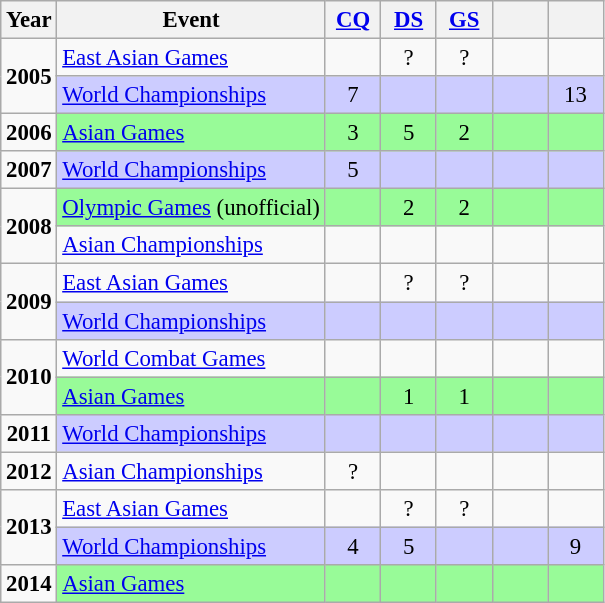<table class="wikitable" style="text-align:center; font-size:95%;">
<tr>
<th align="center">Year</th>
<th align="center">Event</th>
<th style="width:30px;"><a href='#'>CQ</a></th>
<th style="width:30px;"><a href='#'>DS</a></th>
<th style="width:30px;"><a href='#'>GS</a></th>
<th style="width:30px;"></th>
<th style="width:30px;"></th>
</tr>
<tr>
<td rowspan="2"><strong>2005</strong></td>
<td align="left"><a href='#'>East Asian Games</a></td>
<td></td>
<td>?</td>
<td>?</td>
<td></td>
<td></td>
</tr>
<tr>
<td style="background:#ccf;" align="left"><a href='#'>World Championships</a></td>
<td style="background:#ccf">7</td>
<td style="background:#ccf"></td>
<td style="background:#ccf"></td>
<td style="background:#ccf"></td>
<td style="background:#ccf">13</td>
</tr>
<tr>
<td><strong>2006</strong></td>
<td style="background:#98fb98;" align="left"><a href='#'>Asian Games</a></td>
<td style="background:#98fb98">3</td>
<td style="background:#98fb98">5</td>
<td style="background:#98fb98">2</td>
<td style="background:#98fb98"></td>
<td style="background:#98fb98"></td>
</tr>
<tr>
<td><strong>2007</strong></td>
<td style="background:#ccf;" align="left"><a href='#'>World Championships</a></td>
<td style="background:#ccf">5</td>
<td style="background:#ccf"></td>
<td style="background:#ccf"></td>
<td style="background:#ccf"></td>
<td style="background:#ccf"></td>
</tr>
<tr>
<td rowspan="2"><strong>2008</strong></td>
<td style="background:#98fb98;" align="left"><a href='#'>Olympic Games</a> (unofficial)</td>
<td style="background:#98fb98"></td>
<td style="background:#98fb98">2</td>
<td style="background:#98fb98">2</td>
<td style="background:#98fb98"></td>
<td style="background:#98fb98"></td>
</tr>
<tr>
<td align="left"><a href='#'>Asian Championships</a></td>
<td></td>
<td></td>
<td></td>
<td></td>
<td></td>
</tr>
<tr>
<td rowspan="2"><strong>2009</strong></td>
<td align="left"><a href='#'>East Asian Games</a></td>
<td></td>
<td>?</td>
<td>?</td>
<td></td>
<td></td>
</tr>
<tr>
<td style="background:#ccf;" align="left"><a href='#'>World Championships</a></td>
<td style="background:#ccf"></td>
<td style="background:#ccf"></td>
<td style="background:#ccf"></td>
<td style="background:#ccf"></td>
<td style="background:#ccf"></td>
</tr>
<tr>
<td rowspan="2"><strong>2010</strong></td>
<td align="left"><a href='#'>World Combat Games</a></td>
<td></td>
<td></td>
<td></td>
<td></td>
<td></td>
</tr>
<tr>
<td style="background:#98fb98;" align="left"><a href='#'>Asian Games</a></td>
<td style="background:#98fb98"></td>
<td style="background:#98fb98">1</td>
<td style="background:#98fb98">1</td>
<td style="background:#98fb98"></td>
<td style="background:#98fb98"></td>
</tr>
<tr>
<td><strong>2011</strong></td>
<td style="background:#ccf;" align="left"><a href='#'>World Championships</a></td>
<td style="background:#ccf"></td>
<td style="background:#ccf"></td>
<td style="background:#ccf"></td>
<td style="background:#ccf"></td>
<td style="background:#ccf"></td>
</tr>
<tr>
<td><strong>2012</strong></td>
<td align="left"><a href='#'>Asian Championships</a></td>
<td>?</td>
<td></td>
<td></td>
<td></td>
<td></td>
</tr>
<tr>
<td rowspan="2"><strong>2013</strong></td>
<td align="left"><a href='#'>East Asian Games</a></td>
<td></td>
<td>?</td>
<td>?</td>
<td></td>
<td></td>
</tr>
<tr>
<td style="background:#ccf;" align="left"><a href='#'>World Championships</a></td>
<td style="background:#ccf">4</td>
<td style="background:#ccf">5</td>
<td style="background:#ccf"></td>
<td style="background:#ccf"></td>
<td style="background:#ccf">9</td>
</tr>
<tr>
<td><strong>2014</strong></td>
<td style="background:#98fb98;" align="left"><a href='#'>Asian Games</a></td>
<td style="background:#98fb98"></td>
<td style="background:#98fb98"></td>
<td style="background:#98fb98"></td>
<td style="background:#98fb98"></td>
<td style="background:#98fb98"></td>
</tr>
</table>
